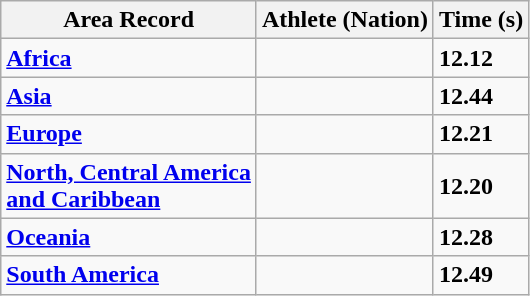<table class="wikitable">
<tr>
<th>Area Record</th>
<th>Athlete (Nation)</th>
<th>Time (s)</th>
</tr>
<tr>
<td><strong><a href='#'>Africa</a> </strong></td>
<td></td>
<td><strong>12.12</strong> </td>
</tr>
<tr>
<td><strong><a href='#'>Asia</a> </strong></td>
<td></td>
<td><strong>12.44</strong></td>
</tr>
<tr>
<td><strong><a href='#'>Europe</a> </strong></td>
<td></td>
<td><strong>12.21</strong></td>
</tr>
<tr>
<td><strong><a href='#'>North, Central America</a></strong><br><strong><a href='#'>and Caribbean</a> </strong></td>
<td></td>
<td><strong>12.20</strong></td>
</tr>
<tr>
<td><strong><a href='#'>Oceania</a> </strong></td>
<td></td>
<td><strong>12.28</strong></td>
</tr>
<tr>
<td><strong><a href='#'>South America</a> </strong></td>
<td></td>
<td><strong>12.49</strong></td>
</tr>
</table>
